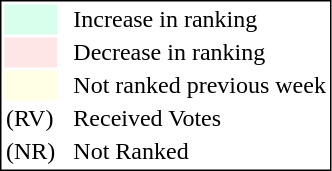<table style="border:1px solid black;">
<tr>
<td style="background:#D8FFEB; width:20px;"></td>
<td> </td>
<td>Increase in ranking</td>
</tr>
<tr>
<td style="background:#FFE6E6; width:20px;"></td>
<td> </td>
<td>Decrease in ranking</td>
</tr>
<tr>
<td style="background:#FFFFE6; width:20px;"></td>
<td> </td>
<td>Not ranked previous week</td>
</tr>
<tr>
<td>(RV)</td>
<td> </td>
<td>Received Votes</td>
</tr>
<tr>
<td>(NR)</td>
<td> </td>
<td>Not Ranked</td>
</tr>
</table>
